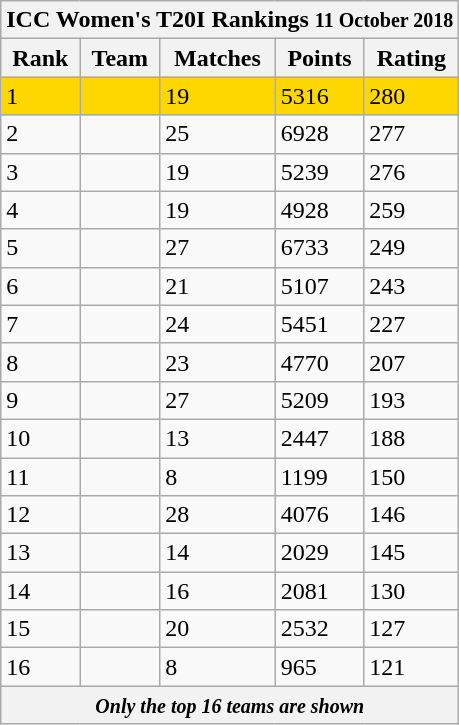<table class="wikitable">
<tr>
<th colspan="5">ICC Women's T20I Rankings <small>11 October 2018</small></th>
</tr>
<tr>
<th>Rank</th>
<th>Team</th>
<th>Matches</th>
<th>Points</th>
<th>Rating</th>
</tr>
<tr style="background:gold">
<td>1</td>
<td style="text-align:left;"></td>
<td>19</td>
<td>5316</td>
<td>280</td>
</tr>
<tr>
<td>2</td>
<td style="text-align:left;"></td>
<td>25</td>
<td>6928</td>
<td>277</td>
</tr>
<tr>
<td>3</td>
<td style="text-align:left;"></td>
<td>19</td>
<td>5239</td>
<td>276</td>
</tr>
<tr>
<td>4</td>
<td style="text-align:left;"></td>
<td>19</td>
<td>4928</td>
<td>259</td>
</tr>
<tr>
<td>5</td>
<td style="text-align:left;"></td>
<td>27</td>
<td>6733</td>
<td>249</td>
</tr>
<tr>
<td>6</td>
<td style="text-align:left;"></td>
<td>21</td>
<td>5107</td>
<td>243</td>
</tr>
<tr>
<td>7</td>
<td style="text-align:left;"></td>
<td>24</td>
<td>5451</td>
<td>227</td>
</tr>
<tr>
<td>8</td>
<td style="text-align:left;"></td>
<td>23</td>
<td>4770</td>
<td>207</td>
</tr>
<tr>
<td>9</td>
<td style="text-align:left;"></td>
<td>27</td>
<td>5209</td>
<td>193</td>
</tr>
<tr>
<td>10</td>
<td style="text-align:left;"></td>
<td>13</td>
<td>2447</td>
<td>188</td>
</tr>
<tr>
<td>11</td>
<td style="text-align:left;"></td>
<td>8</td>
<td>1199</td>
<td>150</td>
</tr>
<tr>
<td>12</td>
<td style="text-align:left;"></td>
<td>28</td>
<td>4076</td>
<td>146</td>
</tr>
<tr>
<td>13</td>
<td style="text-align:left;"></td>
<td>14</td>
<td>2029</td>
<td>145</td>
</tr>
<tr>
<td>14</td>
<td style="text-align:left;"></td>
<td>16</td>
<td>2081</td>
<td>130</td>
</tr>
<tr>
<td>15</td>
<td style="text-align:left;"></td>
<td>20</td>
<td>2532</td>
<td>127</td>
</tr>
<tr>
<td>16</td>
<td style="text-align:left;"></td>
<td>8</td>
<td>965</td>
<td>121</td>
</tr>
<tr>
<th colspan="5"><small><em>Only the top 16 teams are shown</em></small></th>
</tr>
</table>
